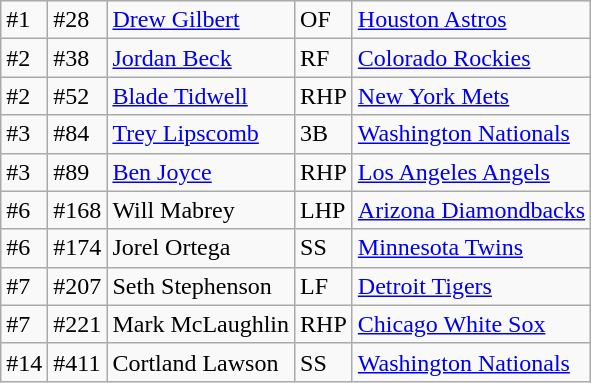<table class="wikitable">
<tr>
<td>#1</td>
<td>#28</td>
<td><a href='#'>Drew Gilbert</a></td>
<td>OF</td>
<td><a href='#'>Houston Astros</a></td>
</tr>
<tr>
<td>#2</td>
<td>#38</td>
<td><a href='#'>Jordan Beck</a></td>
<td>RF</td>
<td><a href='#'>Colorado Rockies</a></td>
</tr>
<tr>
<td>#2</td>
<td>#52</td>
<td><a href='#'>Blade Tidwell</a></td>
<td>RHP</td>
<td><a href='#'>New York Mets</a></td>
</tr>
<tr>
<td>#3</td>
<td>#84</td>
<td><a href='#'>Trey Lipscomb</a></td>
<td>3B</td>
<td><a href='#'>Washington Nationals</a></td>
</tr>
<tr>
<td>#3</td>
<td>#89</td>
<td><a href='#'>Ben Joyce</a></td>
<td>RHP</td>
<td><a href='#'>Los Angeles Angels</a></td>
</tr>
<tr>
<td>#6</td>
<td>#168</td>
<td>Will Mabrey</td>
<td>LHP</td>
<td><a href='#'>Arizona Diamondbacks</a></td>
</tr>
<tr>
<td>#6</td>
<td>#174</td>
<td>Jorel Ortega</td>
<td>SS</td>
<td><a href='#'>Minnesota Twins</a></td>
</tr>
<tr>
<td>#7</td>
<td>#207</td>
<td>Seth Stephenson</td>
<td>LF</td>
<td><a href='#'>Detroit Tigers</a></td>
</tr>
<tr>
<td>#7</td>
<td>#221</td>
<td>Mark McLaughlin</td>
<td>RHP</td>
<td><a href='#'>Chicago White Sox</a></td>
</tr>
<tr>
<td>#14</td>
<td>#411</td>
<td>Cortland Lawson</td>
<td>SS</td>
<td><a href='#'>Washington Nationals</a></td>
</tr>
</table>
